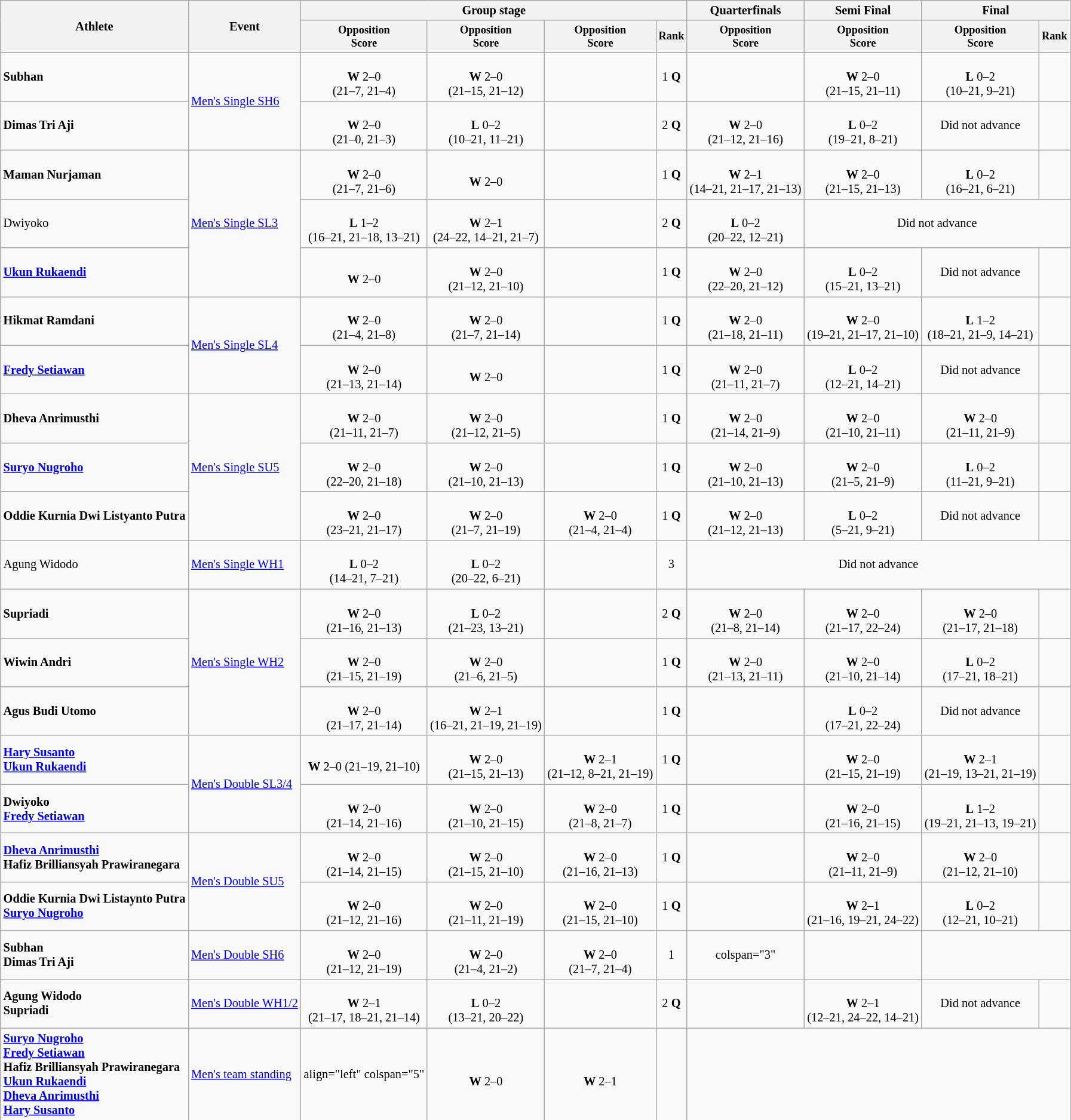<table class="wikitable" style="font-size:85%; text-align:center">
<tr>
<th rowspan="2">Athlete</th>
<th rowspan="2">Event</th>
<th colspan="4">Group stage</th>
<th colspan="1">Quarterfinals</th>
<th colspan="1">Semi Final</th>
<th colspan="2">Final</th>
</tr>
<tr style="font-size:90%">
<th>Opposition<br>Score</th>
<th>Opposition<br>Score</th>
<th>Opposition<br>Score</th>
<th>Rank</th>
<th>Opposition<br>Score</th>
<th>Opposition<br>Score</th>
<th>Opposition<br>Score</th>
<th>Rank</th>
</tr>
<tr>
<td align="left"><strong>Subhan</strong></td>
<td align="left" rowspan="2"><a href='#'>Men's Single SH6</a></td>
<td><br><strong>W</strong> 2–0<br>(21–7, 21–4)</td>
<td><br><strong>W</strong> 2–0<br>(21–15, 21–12)</td>
<td></td>
<td>1 <strong>Q</strong></td>
<td></td>
<td><br><strong>W</strong> 2–0<br>(21–15, 21–11)</td>
<td><br><strong>L</strong> 0–2<br>(10–21, 9–21)</td>
<td></td>
</tr>
<tr>
<td align="left"><strong>Dimas Tri Aji</strong></td>
<td><br><strong>W</strong> 2–0<br>(21–0, 21–3)</td>
<td><br><strong>L</strong> 0–2<br>(10–21, 11–21)</td>
<td></td>
<td>2 <strong>Q</strong></td>
<td><br><strong>W</strong> 2–0<br> (21–12, 21–16)</td>
<td><br><strong>L</strong> 0–2<br> (19–21, 8–21)</td>
<td>Did not advance</td>
<td></td>
</tr>
<tr>
<td align="left"><strong>Maman Nurjaman</strong></td>
<td align="left" rowspan="3"><a href='#'>Men's Single SL3</a></td>
<td><br><strong>W</strong> 2–0<br>(21–7, 21–6)</td>
<td><br><strong>W</strong> 2–0<br></td>
<td></td>
<td>1 <strong>Q</strong></td>
<td><br><strong>W</strong> 2–1<br> (14–21, 21–17, 21–13)</td>
<td><br><strong>W</strong>  2–0<br> (21–15, 21–13)</td>
<td><br><strong>L</strong>  0–2<br> (16–21, 6–21)</td>
<td></td>
</tr>
<tr>
<td align="left">Dwiyoko</td>
<td><br><strong>L</strong> 1–2<br>(16–21, 21–18, 13–21)</td>
<td><br><strong>W</strong> 2–1<br>(24–22, 14–21, 21–7)</td>
<td></td>
<td>2 <strong>Q</strong></td>
<td><br><strong>L</strong> 0–2<br> (20–22, 12–21)</td>
<td colspan="3">Did not advance</td>
</tr>
<tr>
<td align="left"><strong><a href='#'>Ukun Rukaendi</a></strong></td>
<td><br><strong>W</strong> 2–0<br></td>
<td><br><strong>W</strong> 2–0<br> (21–12, 21–10)</td>
<td></td>
<td>1 <strong>Q</strong></td>
<td><br><strong>W</strong> 2–0<br> (22–20, 21–12)</td>
<td><br><strong>L</strong> 0–2<br> (15–21, 13–21)</td>
<td>Did not advance</td>
<td></td>
</tr>
<tr>
<td align="left"><strong>Hikmat Ramdani</strong></td>
<td align="left" rowspan="2"><a href='#'>Men's Single SL4</a></td>
<td><br><strong>W</strong> 2–0<br>(21–4, 21–8)</td>
<td><br><strong>W</strong> 2–0<br>(21–7, 21–14)</td>
<td></td>
<td>1 <strong>Q</strong></td>
<td><br><strong>W</strong> 2–0<br> (21–18, 21–11)</td>
<td><br><strong>W</strong> 2–0<br> (19–21, 21–17, 21–10)</td>
<td><br><strong>L</strong> 1–2<br> (18–21, 21–9, 14–21)</td>
<td></td>
</tr>
<tr>
<td align="left"><strong><a href='#'>Fredy Setiawan</a></strong></td>
<td><br><strong>W</strong> 2–0<br> (21–13, 21–14)</td>
<td><br><strong>W</strong> 2–0<br></td>
<td></td>
<td>1 <strong>Q</strong></td>
<td><br><strong>W</strong> 2–0<br> (21–11, 21–7)</td>
<td><br><strong>L</strong> 0–2<br> (12–21, 14–21)</td>
<td>Did not advance</td>
<td></td>
</tr>
<tr>
<td align="left"><strong>Dheva Anrimusthi</strong></td>
<td align="left" rowspan="3"><a href='#'>Men's Single SU5</a></td>
<td><br><strong>W</strong> 2–0<br>(21–11, 21–7)</td>
<td><br><strong>W</strong> 2–0<br>(21–12, 21–5)</td>
<td></td>
<td>1 <strong>Q</strong></td>
<td><br><strong>W</strong> 2–0<br>(21–14, 21–9)</td>
<td><br><strong>W</strong> 2–0<br>(21–10, 21–11)</td>
<td><br><strong>W</strong> 2–0<br>(21–11, 21–9)</td>
<td></td>
</tr>
<tr>
<td align="left"><strong><a href='#'>Suryo Nugroho</a></strong></td>
<td><br><strong>W</strong> 2–0<br>(22–20, 21–18)</td>
<td><br><strong>W</strong> 2–0<br>(21–10, 21–13)</td>
<td></td>
<td>1 <strong>Q</strong></td>
<td><br><strong>W</strong> 2–0<br>(21–10, 21–13)</td>
<td><br><strong>W</strong> 2–0<br>(21–5, 21–9)</td>
<td><br><strong>L</strong> 0–2<br>(11–21, 9–21)</td>
<td></td>
</tr>
<tr>
<td align="left"><strong>Oddie Kurnia Dwi Listyanto Putra</strong></td>
<td><br><strong>W</strong> 2–0<br>(23–21, 21–17)</td>
<td><br><strong>W</strong> 2–0<br>(21–7, 21–19)</td>
<td><br><strong>W</strong> 2–0<br>(21–4, 21–4)</td>
<td>1 <strong>Q</strong></td>
<td><br><strong>W</strong> 2–0<br>(21–12, 21–13)</td>
<td><br><strong>L</strong> 0–2<br>(5–21, 9–21)</td>
<td>Did not advance</td>
<td></td>
</tr>
<tr>
<td align="left">Agung Widodo</td>
<td align="left"><a href='#'>Men's Single WH1</a></td>
<td><br><strong>L</strong> 0–2<br>(14–21, 7–21)</td>
<td><br><strong>L</strong> 0–2<br>(20–22, 6–21)</td>
<td></td>
<td>3</td>
<td colspan="4">Did not advance</td>
</tr>
<tr>
<td align="left"><strong>Supriadi</strong></td>
<td align="left" rowspan="3"><a href='#'>Men's Single WH2</a></td>
<td><br><strong>W</strong> 2–0<br>(21–16, 21–13)</td>
<td><br><strong>L</strong> 0–2<br>(21–23, 13–21)</td>
<td></td>
<td>2 <strong>Q</strong></td>
<td><br><strong>W</strong> 2–0<br>(21–8, 21–14)</td>
<td><br><strong>W</strong> 2–0<br>(21–17, 22–24)</td>
<td><br><strong>W</strong> 2–0<br>(21–17, 21–18)</td>
<td></td>
</tr>
<tr>
<td align="left"><strong>Wiwin Andri</strong></td>
<td><br><strong>W</strong> 2–0<br>(21–15, 21–19)</td>
<td><br><strong>W</strong> 2–0<br>(21–6, 21–5)</td>
<td></td>
<td>1 <strong>Q</strong></td>
<td><br><strong>W</strong> 2–0<br>(21–13, 21–11)</td>
<td><br><strong>W</strong> 2–0<br>(21–10, 21–14)</td>
<td><br><strong>L</strong> 0–2<br>(17–21, 18–21)</td>
<td></td>
</tr>
<tr>
<td align="left"><strong>Agus Budi Utomo</strong></td>
<td><br><strong>W</strong> 2–0<br>(21–17, 21–14)</td>
<td><br><strong>W</strong> 2–1<br>(16–21, 21–19, 21–19)</td>
<td></td>
<td>1 <strong>Q</strong></td>
<td></td>
<td><br><strong>L</strong> 0–2<br>(17–21, 22–24)</td>
<td>Did not advance</td>
<td></td>
</tr>
<tr>
<td align="left"><strong><a href='#'>Hary Susanto</a><br><a href='#'>Ukun Rukaendi</a></strong></td>
<td align="left" rowspan="2"><a href='#'>Men's Double SL3/4</a></td>
<td><br><strong>W</strong> 2–0 (21–19, 21–10)</td>
<td><br><strong>W</strong> 2–0<br>(21–15, 21–13)</td>
<td><br><strong>W</strong> 2–1<br>(21–12, 8–21, 21–19)</td>
<td>1 <strong>Q</strong></td>
<td></td>
<td><br><strong>W</strong> 2–0<br>(21–15, 21–19)</td>
<td><br><strong>W</strong> 2–1<br>(21–19, 13–21, 21–19)</td>
<td></td>
</tr>
<tr>
<td align="left"><strong>Dwiyoko<br><a href='#'>Fredy Setiawan</a></strong></td>
<td><br><strong>W</strong> 2–0<br>(21–14, 21–16)</td>
<td><br><strong>W</strong> 2–0<br>(21–10, 21–15)</td>
<td><br><strong>W</strong> 2–0<br>(21–8, 21–7)</td>
<td>1 <strong>Q</strong></td>
<td></td>
<td><br><strong>W</strong> 2–0<br>(21–16, 21–15)</td>
<td><br><strong>L</strong> 1–2<br>(19–21, 21–13, 19–21)</td>
<td></td>
</tr>
<tr>
<td align="left"><strong><a href='#'>Dheva Anrimusthi</a><br>Hafiz Brilliansyah Prawiranegara</strong></td>
<td align="left" rowspan="2"><a href='#'>Men's Double SU5</a></td>
<td><br><strong>W</strong> 2–0<br>(21–14, 21–15)</td>
<td><br><strong>W</strong> 2–0<br>(21–15, 21–10)</td>
<td><br><strong>W</strong> 2–0<br>(21–16, 21–13)</td>
<td>1 <strong>Q</strong></td>
<td></td>
<td><br><strong>W</strong> 2–0<br>(21–11, 21–9)</td>
<td><br><strong>W</strong> 2–0<br>(21–12, 21–10)</td>
<td></td>
</tr>
<tr>
<td align="left"><strong>Oddie Kurnia Dwi Listaynto Putra<br><a href='#'>Suryo Nugroho</a></strong></td>
<td><br><strong>W</strong> 2–0<br>(21–12, 21–16)</td>
<td><br><strong>W</strong> 2–0<br>(21–11, 21–19)</td>
<td><br><strong>W</strong> 2–0<br>(21–15, 21–10)</td>
<td>1 <strong>Q</strong></td>
<td></td>
<td><br><strong>W</strong> 2–1<br>(21–16, 19–21, 24–22)</td>
<td><br><strong>L</strong> 0–2<br>(12–21, 10–21)</td>
<td></td>
</tr>
<tr>
<td align="left"><strong>Subhan<br>Dimas Tri Aji</strong></td>
<td align="left"><a href='#'>Men's Double SH6</a></td>
<td><br><strong>W</strong> 2–0<br>(21–12, 21–19)</td>
<td><br><strong>W</strong> 2–0<br>(21–4, 21–2)</td>
<td><br><strong>W</strong> 2–0<br>(21–7, 21–4)</td>
<td>1</td>
<td>colspan="3" </td>
<td></td>
</tr>
<tr>
<td align="left"><strong>Agung Widodo<br>Supriadi</strong></td>
<td align="left"><a href='#'>Men's Double WH1/2</a></td>
<td><br><strong>W</strong> 2–1<br>(21–17, 18–21, 21–14)</td>
<td><br><strong>L</strong> 0–2<br>(13–21, 20–22)</td>
<td></td>
<td>2 <strong>Q</strong></td>
<td></td>
<td><br><strong>W</strong> 2–1<br>(12–21, 24–22, 14–21)</td>
<td>Did not advance</td>
<td></td>
</tr>
<tr>
<td align="left"><strong><a href='#'>Suryo Nugroho</a><br><a href='#'>Fredy Setiawan</a><br>Hafiz Brilliansyah Prawiranegara<br><a href='#'>Ukun Rukaendi</a><br><a href='#'>Dheva Anrimusthi</a><br><a href='#'>Hary Susanto</a></strong></td>
<td align="left"><a href='#'>Men's team standing</a></td>
<td>align="left" colspan="5" </td>
<td><br><strong>W</strong> 2–0</td>
<td><br><strong>W</strong> 2–1</td>
<td></td>
</tr>
</table>
